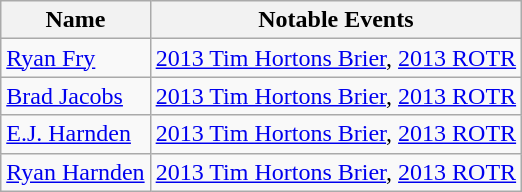<table class="wikitable">
<tr>
<th scope="col">Name</th>
<th scope="col">Notable Events</th>
</tr>
<tr>
<td><a href='#'>Ryan Fry</a></td>
<td><a href='#'>2013 Tim Hortons Brier</a>, <a href='#'>2013 ROTR</a></td>
</tr>
<tr>
<td><a href='#'>Brad Jacobs</a></td>
<td><a href='#'>2013 Tim Hortons Brier</a>, <a href='#'>2013 ROTR</a></td>
</tr>
<tr>
<td><a href='#'>E.J. Harnden</a></td>
<td><a href='#'>2013 Tim Hortons Brier</a>, <a href='#'>2013 ROTR</a></td>
</tr>
<tr>
<td><a href='#'>Ryan Harnden</a></td>
<td><a href='#'>2013 Tim Hortons Brier</a>, <a href='#'>2013 ROTR</a></td>
</tr>
</table>
